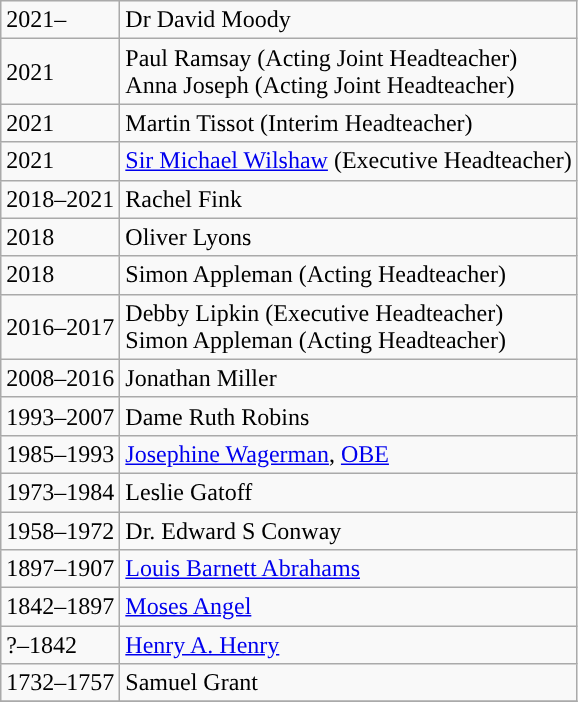<table class="wikitable" border="1">
<tr>
<td>2021–</td>
<td>Dr David Moody</td>
</tr>
<tr>
<td>2021</td>
<td>Paul Ramsay (Acting Joint Headteacher)<br>Anna Joseph (Acting Joint Headteacher)</td>
</tr>
<tr>
<td>2021</td>
<td>Martin Tissot (Interim Headteacher)</td>
</tr>
<tr>
<td>2021</td>
<td><a href='#'>Sir Michael Wilshaw</a> (Executive Headteacher)</td>
</tr>
<tr>
<td>2018–2021</td>
<td>Rachel Fink</td>
</tr>
<tr>
<td>2018</td>
<td>Oliver Lyons</td>
</tr>
<tr>
<td>2018</td>
<td>Simon Appleman (Acting Headteacher)</td>
</tr>
<tr>
<td>2016–2017</td>
<td>Debby Lipkin (Executive Headteacher)<br>Simon Appleman (Acting Headteacher)</td>
</tr>
<tr>
<td>2008–2016</td>
<td>Jonathan Miller</td>
</tr>
<tr>
<td>1993–2007</td>
<td>Dame Ruth Robins</td>
</tr>
<tr>
<td>1985–1993</td>
<td><a href='#'>Josephine Wagerman</a>, <a href='#'>OBE</a></td>
</tr>
<tr>
<td>1973–1984</td>
<td>Leslie Gatoff</td>
</tr>
<tr>
<td>1958–1972</td>
<td>Dr. Edward S Conway</td>
</tr>
<tr>
<td>1897–1907</td>
<td><a href='#'>Louis Barnett Abrahams</a></td>
</tr>
<tr>
<td>1842–1897</td>
<td><a href='#'>Moses Angel</a></td>
</tr>
<tr>
<td>?–1842</td>
<td><a href='#'>Henry A. Henry</a></td>
</tr>
<tr>
<td>1732–1757</td>
<td>Samuel Grant</td>
</tr>
<tr>
</tr>
</table>
